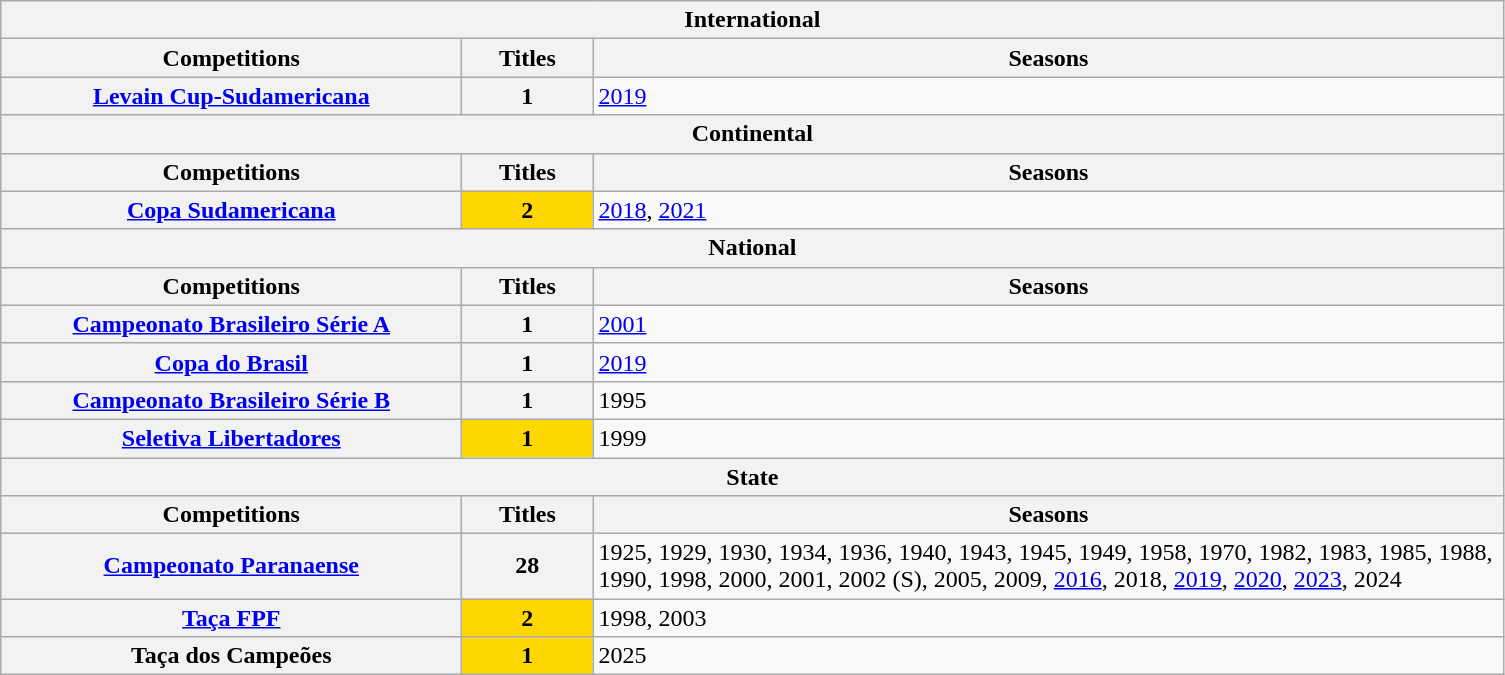<table class="wikitable">
<tr>
<th colspan="3">International</th>
</tr>
<tr>
<th>Competitions</th>
<th>Titles</th>
<th>Seasons</th>
</tr>
<tr>
<th><a href='#'>Levain Cup-Sudamericana</a></th>
<th>1</th>
<td><a href='#'>2019</a></td>
</tr>
<tr>
<th colspan="3">Continental</th>
</tr>
<tr>
<th style="width:300px">Competitions</th>
<th style="width:50px">Titles</th>
<th style="width:600px">Seasons</th>
</tr>
<tr>
<th><a href='#'>Copa Sudamericana</a></th>
<td bgcolor="gold" style="text-align:center"><strong>2</strong></td>
<td><a href='#'>2018</a>, <a href='#'>2021</a></td>
</tr>
<tr>
<th colspan="3">National</th>
</tr>
<tr>
<th style="width:260px">Competitions</th>
<th style="width:80px">Titles</th>
<th style="width:380px">Seasons</th>
</tr>
<tr>
<th><a href='#'>Campeonato Brasileiro Série A</a></th>
<th>1</th>
<td><a href='#'>2001</a></td>
</tr>
<tr>
<th><a href='#'>Copa do Brasil</a></th>
<th>1</th>
<td><a href='#'>2019</a></td>
</tr>
<tr>
<th><a href='#'>Campeonato Brasileiro Série B</a></th>
<th>1</th>
<td>1995</td>
</tr>
<tr>
<th><a href='#'>Seletiva Libertadores</a></th>
<td bgcolor="gold" style="text-align:center"><strong>1</strong></td>
<td>1999</td>
</tr>
<tr>
<th colspan="3">State</th>
</tr>
<tr>
<th style="width:260px">Competitions</th>
<th style="width:80px">Titles</th>
<th style="width:380px">Seasons</th>
</tr>
<tr>
<th><a href='#'>Campeonato Paranaense</a></th>
<th>28</th>
<td>1925, 1929, 1930, 1934, 1936, 1940, 1943, 1945, 1949, 1958, 1970, 1982, 1983, 1985, 1988, 1990, 1998, 2000, 2001, 2002 (S), 2005, 2009, <a href='#'>2016</a>, 2018, <a href='#'>2019</a>, <a href='#'>2020</a>, <a href='#'>2023</a>, 2024</td>
</tr>
<tr>
<th><a href='#'>Taça FPF</a></th>
<td bgcolor="gold" style="text-align:center"><strong>2</strong></td>
<td>1998, 2003</td>
</tr>
<tr>
<th>Taça dos Campeões</th>
<td bgcolor="gold" style="text-align:center"><strong>1</strong></td>
<td>2025</td>
</tr>
</table>
